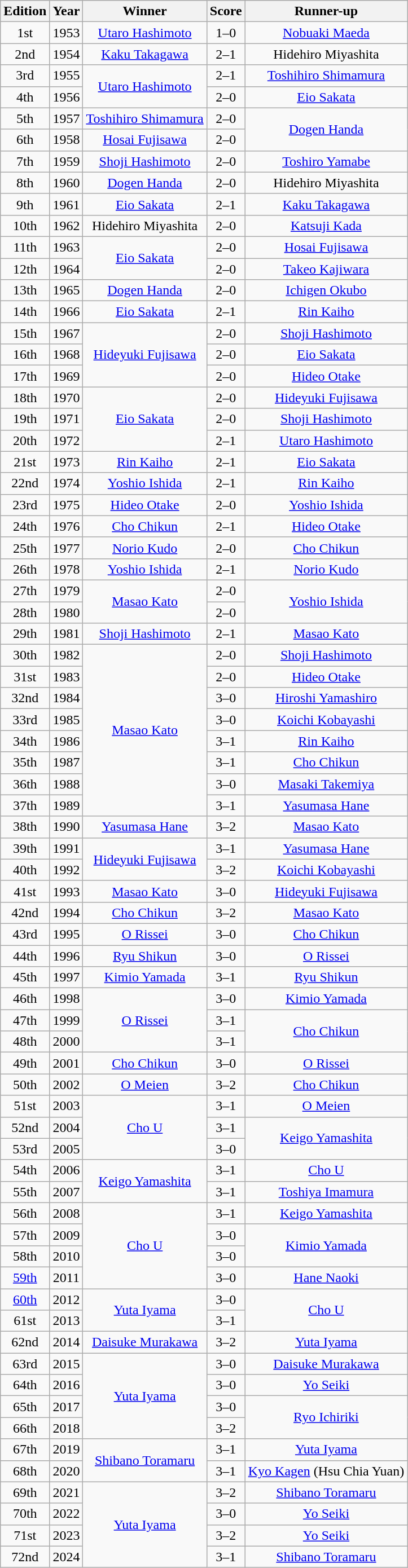<table class="wikitable sortable" style="text-align: center;">
<tr>
<th>Edition</th>
<th>Year</th>
<th>Winner</th>
<th>Score</th>
<th>Runner-up</th>
</tr>
<tr>
<td>1st</td>
<td>1953</td>
<td><a href='#'>Utaro Hashimoto</a></td>
<td>1–0</td>
<td><a href='#'>Nobuaki Maeda</a></td>
</tr>
<tr>
<td>2nd</td>
<td>1954</td>
<td><a href='#'>Kaku Takagawa</a></td>
<td>2–1</td>
<td>Hidehiro Miyashita</td>
</tr>
<tr>
<td>3rd</td>
<td>1955</td>
<td rowspan=2><a href='#'>Utaro Hashimoto</a></td>
<td>2–1</td>
<td><a href='#'>Toshihiro Shimamura</a></td>
</tr>
<tr>
<td>4th</td>
<td>1956</td>
<td>2–0</td>
<td><a href='#'>Eio Sakata</a></td>
</tr>
<tr>
<td>5th</td>
<td>1957</td>
<td><a href='#'>Toshihiro Shimamura</a></td>
<td>2–0</td>
<td rowspan=2><a href='#'>Dogen Handa</a></td>
</tr>
<tr>
<td>6th</td>
<td>1958</td>
<td><a href='#'>Hosai Fujisawa</a></td>
<td>2–0</td>
</tr>
<tr>
<td>7th</td>
<td>1959</td>
<td><a href='#'>Shoji Hashimoto</a></td>
<td>2–0</td>
<td><a href='#'>Toshiro Yamabe</a></td>
</tr>
<tr>
<td>8th</td>
<td>1960</td>
<td><a href='#'>Dogen Handa</a></td>
<td>2–0</td>
<td>Hidehiro Miyashita</td>
</tr>
<tr>
<td>9th</td>
<td>1961</td>
<td><a href='#'>Eio Sakata</a></td>
<td>2–1</td>
<td><a href='#'>Kaku Takagawa</a></td>
</tr>
<tr>
<td>10th</td>
<td>1962</td>
<td>Hidehiro Miyashita</td>
<td>2–0</td>
<td><a href='#'>Katsuji Kada</a></td>
</tr>
<tr>
<td>11th</td>
<td>1963</td>
<td rowspan=2><a href='#'>Eio Sakata</a></td>
<td>2–0</td>
<td><a href='#'>Hosai Fujisawa</a></td>
</tr>
<tr>
<td>12th</td>
<td>1964</td>
<td>2–0</td>
<td><a href='#'>Takeo Kajiwara</a></td>
</tr>
<tr>
<td>13th</td>
<td>1965</td>
<td><a href='#'>Dogen Handa</a></td>
<td>2–0</td>
<td><a href='#'>Ichigen Okubo</a></td>
</tr>
<tr>
<td>14th</td>
<td>1966</td>
<td><a href='#'>Eio Sakata</a></td>
<td>2–1</td>
<td><a href='#'>Rin Kaiho</a></td>
</tr>
<tr>
<td>15th</td>
<td>1967</td>
<td rowspan=3><a href='#'>Hideyuki Fujisawa</a></td>
<td>2–0</td>
<td><a href='#'>Shoji Hashimoto</a></td>
</tr>
<tr>
<td>16th</td>
<td>1968</td>
<td>2–0</td>
<td><a href='#'>Eio Sakata</a></td>
</tr>
<tr>
<td>17th</td>
<td>1969</td>
<td>2–0</td>
<td><a href='#'>Hideo Otake</a></td>
</tr>
<tr>
<td>18th</td>
<td>1970</td>
<td rowspan=3><a href='#'>Eio Sakata</a></td>
<td>2–0</td>
<td><a href='#'>Hideyuki Fujisawa</a></td>
</tr>
<tr>
<td>19th</td>
<td>1971</td>
<td>2–0</td>
<td><a href='#'>Shoji Hashimoto</a></td>
</tr>
<tr>
<td>20th</td>
<td>1972</td>
<td>2–1</td>
<td><a href='#'>Utaro Hashimoto</a></td>
</tr>
<tr>
<td>21st</td>
<td>1973</td>
<td><a href='#'>Rin Kaiho</a></td>
<td>2–1</td>
<td><a href='#'>Eio Sakata</a></td>
</tr>
<tr>
<td>22nd</td>
<td>1974</td>
<td><a href='#'>Yoshio Ishida</a></td>
<td>2–1</td>
<td><a href='#'>Rin Kaiho</a></td>
</tr>
<tr>
<td>23rd</td>
<td>1975</td>
<td><a href='#'>Hideo Otake</a></td>
<td>2–0</td>
<td><a href='#'>Yoshio Ishida</a></td>
</tr>
<tr>
<td>24th</td>
<td>1976</td>
<td><a href='#'>Cho Chikun</a></td>
<td>2–1</td>
<td><a href='#'>Hideo Otake</a></td>
</tr>
<tr>
<td>25th</td>
<td>1977</td>
<td><a href='#'>Norio Kudo</a></td>
<td>2–0</td>
<td><a href='#'>Cho Chikun</a></td>
</tr>
<tr>
<td>26th</td>
<td>1978</td>
<td><a href='#'>Yoshio Ishida</a></td>
<td>2–1</td>
<td><a href='#'>Norio Kudo</a></td>
</tr>
<tr>
<td>27th</td>
<td>1979</td>
<td rowspan=2><a href='#'>Masao Kato</a></td>
<td>2–0</td>
<td rowspan=2><a href='#'>Yoshio Ishida</a></td>
</tr>
<tr>
<td>28th</td>
<td>1980</td>
<td>2–0</td>
</tr>
<tr>
<td>29th</td>
<td>1981</td>
<td><a href='#'>Shoji Hashimoto</a></td>
<td>2–1</td>
<td><a href='#'>Masao Kato</a></td>
</tr>
<tr>
<td>30th</td>
<td>1982</td>
<td rowspan=8><a href='#'>Masao Kato</a></td>
<td>2–0</td>
<td><a href='#'>Shoji Hashimoto</a></td>
</tr>
<tr>
<td>31st</td>
<td>1983</td>
<td>2–0</td>
<td><a href='#'>Hideo Otake</a></td>
</tr>
<tr>
<td>32nd</td>
<td>1984</td>
<td>3–0</td>
<td><a href='#'>Hiroshi Yamashiro</a></td>
</tr>
<tr>
<td>33rd</td>
<td>1985</td>
<td>3–0</td>
<td><a href='#'>Koichi Kobayashi</a></td>
</tr>
<tr>
<td>34th</td>
<td>1986</td>
<td>3–1</td>
<td><a href='#'>Rin Kaiho</a></td>
</tr>
<tr>
<td>35th</td>
<td>1987</td>
<td>3–1</td>
<td><a href='#'>Cho Chikun</a></td>
</tr>
<tr>
<td>36th</td>
<td>1988</td>
<td>3–0</td>
<td><a href='#'>Masaki Takemiya</a></td>
</tr>
<tr>
<td>37th</td>
<td>1989</td>
<td>3–1</td>
<td><a href='#'>Yasumasa Hane</a></td>
</tr>
<tr>
<td>38th</td>
<td>1990</td>
<td><a href='#'>Yasumasa Hane</a></td>
<td>3–2</td>
<td><a href='#'>Masao Kato</a></td>
</tr>
<tr>
<td>39th</td>
<td>1991</td>
<td rowspan=2><a href='#'>Hideyuki Fujisawa</a></td>
<td>3–1</td>
<td><a href='#'>Yasumasa Hane</a></td>
</tr>
<tr>
<td>40th</td>
<td>1992</td>
<td>3–2</td>
<td><a href='#'>Koichi Kobayashi</a></td>
</tr>
<tr>
<td>41st</td>
<td>1993</td>
<td><a href='#'>Masao Kato</a></td>
<td>3–0</td>
<td><a href='#'>Hideyuki Fujisawa</a></td>
</tr>
<tr>
<td>42nd</td>
<td>1994</td>
<td><a href='#'>Cho Chikun</a></td>
<td>3–2</td>
<td><a href='#'>Masao Kato</a></td>
</tr>
<tr>
<td>43rd</td>
<td>1995</td>
<td><a href='#'>O Rissei</a></td>
<td>3–0</td>
<td><a href='#'>Cho Chikun</a></td>
</tr>
<tr>
<td>44th</td>
<td>1996</td>
<td><a href='#'>Ryu Shikun</a></td>
<td>3–0</td>
<td><a href='#'>O Rissei</a></td>
</tr>
<tr>
<td>45th</td>
<td>1997</td>
<td><a href='#'>Kimio Yamada</a></td>
<td>3–1</td>
<td><a href='#'>Ryu Shikun</a></td>
</tr>
<tr>
<td>46th</td>
<td>1998</td>
<td rowspan=3><a href='#'>O Rissei</a></td>
<td>3–0</td>
<td><a href='#'>Kimio Yamada</a></td>
</tr>
<tr>
<td>47th</td>
<td>1999</td>
<td>3–1</td>
<td rowspan=2><a href='#'>Cho Chikun</a></td>
</tr>
<tr>
<td>48th</td>
<td>2000</td>
<td>3–1</td>
</tr>
<tr>
<td>49th</td>
<td>2001</td>
<td><a href='#'>Cho Chikun</a></td>
<td>3–0</td>
<td><a href='#'>O Rissei</a></td>
</tr>
<tr>
<td>50th</td>
<td>2002</td>
<td><a href='#'>O Meien</a></td>
<td>3–2</td>
<td><a href='#'>Cho Chikun</a></td>
</tr>
<tr>
<td>51st</td>
<td>2003</td>
<td rowspan=3><a href='#'>Cho U</a></td>
<td>3–1</td>
<td><a href='#'>O Meien</a></td>
</tr>
<tr>
<td>52nd</td>
<td>2004</td>
<td>3–1</td>
<td rowspan=2><a href='#'>Keigo Yamashita</a></td>
</tr>
<tr>
<td>53rd</td>
<td>2005</td>
<td>3–0</td>
</tr>
<tr>
<td>54th</td>
<td>2006</td>
<td rowspan=2><a href='#'>Keigo Yamashita</a></td>
<td>3–1</td>
<td><a href='#'>Cho U</a></td>
</tr>
<tr>
<td>55th</td>
<td>2007</td>
<td>3–1</td>
<td><a href='#'>Toshiya Imamura</a></td>
</tr>
<tr>
<td>56th</td>
<td>2008</td>
<td rowspan=4><a href='#'>Cho U</a></td>
<td>3–1</td>
<td><a href='#'>Keigo Yamashita</a></td>
</tr>
<tr>
<td>57th</td>
<td>2009</td>
<td>3–0</td>
<td rowspan=2><a href='#'>Kimio Yamada</a></td>
</tr>
<tr>
<td>58th</td>
<td>2010</td>
<td>3–0</td>
</tr>
<tr>
<td><a href='#'>59th</a></td>
<td>2011</td>
<td>3–0</td>
<td><a href='#'>Hane Naoki</a></td>
</tr>
<tr>
<td><a href='#'>60th</a></td>
<td>2012</td>
<td rowspan=2><a href='#'>Yuta Iyama</a></td>
<td>3–0</td>
<td rowspan=2><a href='#'>Cho U</a></td>
</tr>
<tr>
<td>61st</td>
<td>2013</td>
<td>3–1</td>
</tr>
<tr>
<td>62nd</td>
<td>2014</td>
<td><a href='#'>Daisuke Murakawa</a></td>
<td>3–2</td>
<td><a href='#'>Yuta Iyama</a></td>
</tr>
<tr>
<td>63rd</td>
<td>2015</td>
<td rowspan="4"><a href='#'>Yuta Iyama</a></td>
<td>3–0</td>
<td><a href='#'>Daisuke Murakawa</a></td>
</tr>
<tr>
<td>64th</td>
<td>2016</td>
<td>3–0</td>
<td><a href='#'>Yo Seiki</a></td>
</tr>
<tr>
<td>65th</td>
<td>2017</td>
<td>3–0</td>
<td rowspan="2"><a href='#'>Ryo Ichiriki</a></td>
</tr>
<tr>
<td>66th</td>
<td>2018</td>
<td>3–2</td>
</tr>
<tr>
<td>67th</td>
<td>2019</td>
<td rowspan="2"><a href='#'>Shibano Toramaru</a></td>
<td>3–1</td>
<td><a href='#'>Yuta Iyama</a></td>
</tr>
<tr>
<td>68th</td>
<td>2020</td>
<td>3–1</td>
<td><a href='#'>Kyo Kagen</a> (Hsu Chia Yuan)</td>
</tr>
<tr>
<td>69th</td>
<td>2021</td>
<td rowspan="4"><a href='#'>Yuta Iyama</a></td>
<td>3–2</td>
<td><a href='#'>Shibano Toramaru</a></td>
</tr>
<tr>
<td>70th</td>
<td>2022</td>
<td>3–0</td>
<td><a href='#'>Yo Seiki</a></td>
</tr>
<tr>
<td>71st</td>
<td>2023</td>
<td>3–2</td>
<td><a href='#'>Yo Seiki</a></td>
</tr>
<tr>
<td>72nd</td>
<td>2024</td>
<td>3–1</td>
<td><a href='#'>Shibano Toramaru</a></td>
</tr>
</table>
